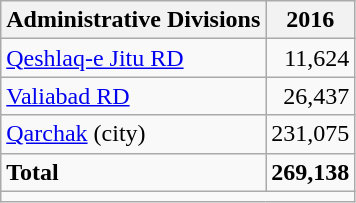<table class="wikitable">
<tr>
<th>Administrative Divisions</th>
<th>2016</th>
</tr>
<tr>
<td><a href='#'>Qeshlaq-e Jitu RD</a></td>
<td style="text-align: right;">11,624</td>
</tr>
<tr>
<td><a href='#'>Valiabad RD</a></td>
<td style="text-align: right;">26,437</td>
</tr>
<tr>
<td><a href='#'>Qarchak</a> (city)</td>
<td style="text-align: right;">231,075</td>
</tr>
<tr>
<td><strong>Total</strong></td>
<td style="text-align: right;"><strong>269,138</strong></td>
</tr>
<tr>
<td colspan=2></td>
</tr>
</table>
